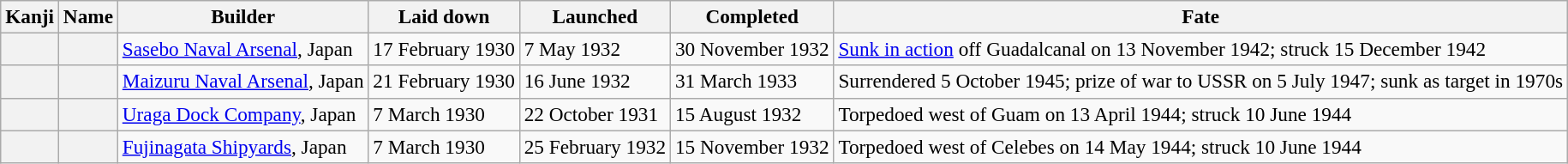<table class="wikitable sortable plainrowheaders" style="font-size:97%;">
<tr>
<th scope="col">Kanji</th>
<th scope="col">Name</th>
<th scope="col">Builder</th>
<th scope="col" data-sort-type=date>Laid down</th>
<th scope="col" data-sort-type=date>Launched</th>
<th scope="col" data-sort-type=date>Completed</th>
<th scope="col" data-sort-type=date>Fate</th>
</tr>
<tr>
<th scope="row" style="text-align: center;"></th>
<th scope="row"></th>
<td><a href='#'>Sasebo Naval Arsenal</a>, Japan</td>
<td>17 February 1930</td>
<td>7 May 1932</td>
<td>30 November 1932</td>
<td data-sort-value="13 November 1942"><a href='#'>Sunk in action</a> off Guadalcanal on 13 November 1942; struck 15 December 1942</td>
</tr>
<tr>
<th scope="row" style="text-align: center;"></th>
<th scope="row"></th>
<td><a href='#'>Maizuru Naval Arsenal</a>, Japan</td>
<td>21 February 1930</td>
<td>16 June 1932</td>
<td>31 March 1933</td>
<td data-sort-value="5 October 1945">Surrendered 5 October 1945; prize of war to USSR on 5 July 1947; sunk as target in 1970s</td>
</tr>
<tr>
<th scope="row" style="text-align: center;"></th>
<th scope="row"></th>
<td><a href='#'>Uraga Dock Company</a>, Japan</td>
<td>7 March 1930</td>
<td>22 October 1931</td>
<td>15 August 1932</td>
<td data-sort-value="13 April 1944">Torpedoed west of Guam on 13 April 1944; struck 10 June 1944</td>
</tr>
<tr>
<th scope="row" style="text-align: center;"></th>
<th scope="row"></th>
<td><a href='#'>Fujinagata Shipyards</a>, Japan</td>
<td>7 March 1930</td>
<td>25 February 1932</td>
<td>15 November 1932</td>
<td data-sort-value="14 May 1944">Torpedoed west of Celebes on 14 May 1944; struck 10 June 1944</td>
</tr>
</table>
